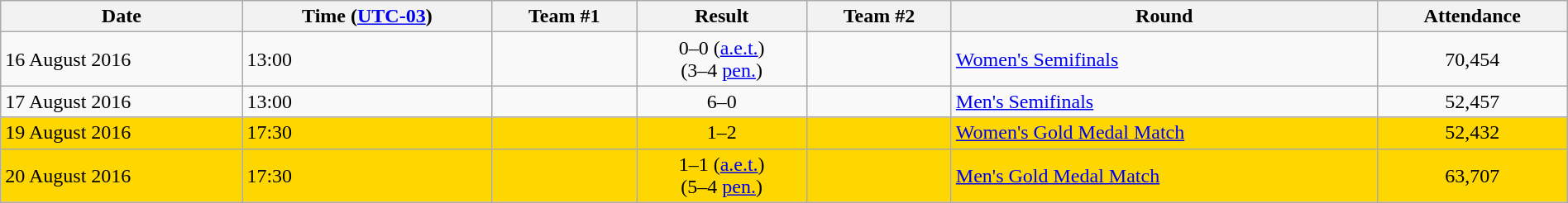<table class="wikitable" style="text-align:left; width:100%;">
<tr>
<th>Date</th>
<th>Time (<a href='#'>UTC-03</a>)</th>
<th>Team #1</th>
<th>Result</th>
<th>Team #2</th>
<th>Round</th>
<th>Attendance</th>
</tr>
<tr>
<td>16 August 2016</td>
<td>13:00</td>
<td></td>
<td style="text-align:center;">0–0 (<a href='#'>a.e.t.</a>)<br>(3–4 <a href='#'>pen.</a>)</td>
<td><strong></strong></td>
<td><a href='#'>Women's Semifinals</a></td>
<td style="text-align:center;">70,454</td>
</tr>
<tr>
<td>17 August 2016</td>
<td>13:00</td>
<td><strong></strong></td>
<td style="text-align:center;">6–0</td>
<td></td>
<td><a href='#'>Men's Semifinals</a></td>
<td style="text-align:center;">52,457</td>
</tr>
<tr bgcolor=gold>
<td>19 August 2016</td>
<td>17:30</td>
<td></td>
<td style="text-align:center;">1–2</td>
<td><strong></strong></td>
<td><a href='#'>Women's Gold Medal Match</a></td>
<td style="text-align:center;">52,432</td>
</tr>
<tr bgcolor=gold>
<td>20 August 2016</td>
<td>17:30</td>
<td><strong></strong></td>
<td style="text-align:center;">1–1 (<a href='#'>a.e.t.</a>)<br>(5–4 <a href='#'>pen.</a>)</td>
<td></td>
<td><a href='#'>Men's Gold Medal Match</a></td>
<td style="text-align:center;">63,707</td>
</tr>
</table>
